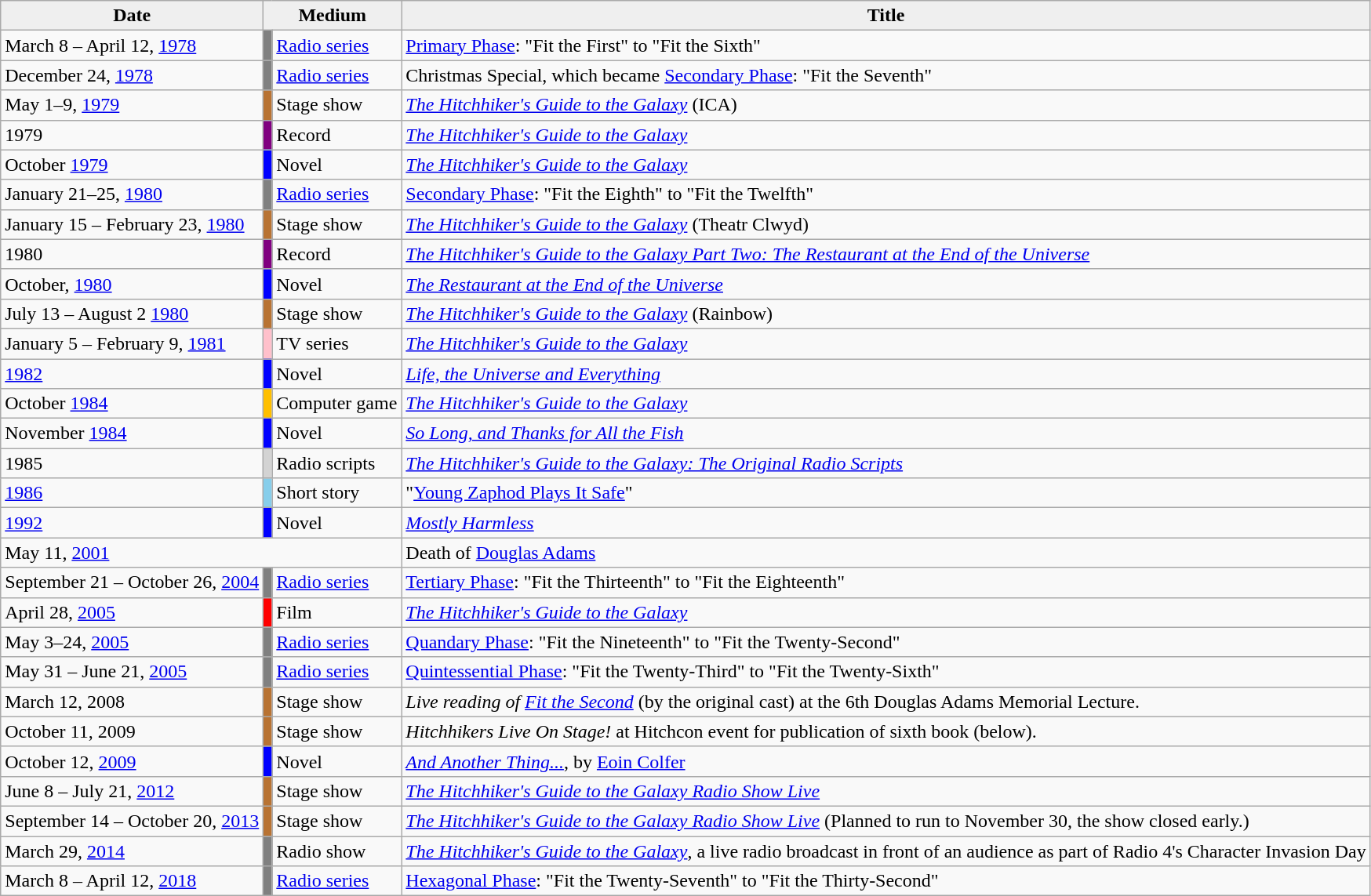<table class="wikitable">
<tr>
<th style="background: #efefef">Date</th>
<th style="background: #efefef" colspan="2">Medium</th>
<th style="background: #efefef">Title</th>
</tr>
<tr>
<td>March 8 – April 12, <a href='#'>1978</a></td>
<td bgcolor="grey" height="10px"></td>
<td><a href='#'>Radio series</a></td>
<td><a href='#'>Primary Phase</a>: "Fit the First" to "Fit the Sixth"</td>
</tr>
<tr>
<td>December 24, <a href='#'>1978</a></td>
<td bgcolor="grey" height="10px"></td>
<td><a href='#'>Radio series</a></td>
<td>Christmas Special, which became <a href='#'>Secondary Phase</a>: "Fit the Seventh"</td>
</tr>
<tr>
<td>May 1–9, <a href='#'>1979</a></td>
<td bgcolor="#B87333" height="10px"></td>
<td>Stage show</td>
<td><em><a href='#'>The Hitchhiker's Guide to the Galaxy</a></em> (ICA)</td>
</tr>
<tr>
<td>1979</td>
<td bgcolor="purple" height="10px"></td>
<td>Record</td>
<td><em><a href='#'>The Hitchhiker's Guide to the Galaxy</a></em></td>
</tr>
<tr>
<td>October <a href='#'>1979</a></td>
<td bgcolor="blue" height="10px"></td>
<td>Novel</td>
<td><em><a href='#'>The Hitchhiker's Guide to the Galaxy</a></em></td>
</tr>
<tr>
<td>January 21–25, <a href='#'>1980</a></td>
<td bgcolor="grey" height="10px"></td>
<td><a href='#'>Radio series</a></td>
<td><a href='#'>Secondary Phase</a>: "Fit the Eighth" to "Fit the Twelfth"</td>
</tr>
<tr>
<td>January 15 – February 23, <a href='#'>1980</a></td>
<td bgcolor="#B87333" height="10px"></td>
<td>Stage show</td>
<td><em><a href='#'>The Hitchhiker's Guide to the Galaxy</a></em> (Theatr Clwyd)</td>
</tr>
<tr>
<td>1980</td>
<td bgcolor="purple" height="10px"></td>
<td>Record</td>
<td><em><a href='#'>The Hitchhiker's Guide to the Galaxy Part Two: The Restaurant at the End of the Universe</a></em></td>
</tr>
<tr>
<td>October, <a href='#'>1980</a></td>
<td bgcolor="blue" height="10px"></td>
<td>Novel</td>
<td><em><a href='#'>The Restaurant at the End of the Universe</a></em></td>
</tr>
<tr>
<td>July 13 – August 2 <a href='#'>1980</a></td>
<td bgcolor="#B87333" height="10px"></td>
<td>Stage show</td>
<td><em><a href='#'>The Hitchhiker's Guide to the Galaxy</a></em> (Rainbow)</td>
</tr>
<tr>
<td>January 5 – February 9, <a href='#'>1981</a></td>
<td bgcolor="pink" height="10px"></td>
<td>TV series</td>
<td><em><a href='#'>The Hitchhiker's Guide to the Galaxy</a></em></td>
</tr>
<tr>
<td><a href='#'>1982</a></td>
<td bgcolor="blue" height="10px"></td>
<td>Novel</td>
<td><em><a href='#'>Life, the Universe and Everything</a></em></td>
</tr>
<tr>
<td>October <a href='#'>1984</a></td>
<td bgcolor="#FFBF00" height="10px"></td>
<td>Computer game</td>
<td><em><a href='#'>The Hitchhiker's Guide to the Galaxy</a></em></td>
</tr>
<tr>
<td>November <a href='#'>1984</a></td>
<td bgcolor="blue" height="10px"></td>
<td>Novel</td>
<td><em><a href='#'>So Long, and Thanks for All the Fish</a></em></td>
</tr>
<tr>
<td>1985</td>
<td bgcolor="lightgray" height="10px"></td>
<td>Radio scripts</td>
<td><em><a href='#'>The Hitchhiker's Guide to the Galaxy: The Original Radio Scripts</a></em></td>
</tr>
<tr style="background:;">
<td><a href='#'>1986</a></td>
<td bgcolor="#87CEEB" height="10px"></td>
<td>Short story</td>
<td>"<a href='#'>Young Zaphod Plays It Safe</a>"</td>
</tr>
<tr>
<td><a href='#'>1992</a></td>
<td bgcolor="blue" height="10px"></td>
<td>Novel</td>
<td><em><a href='#'>Mostly Harmless</a></em></td>
</tr>
<tr>
<td colspan="3">May 11, <a href='#'>2001</a></td>
<td>Death of <a href='#'>Douglas Adams</a></td>
</tr>
<tr>
<td>September 21 – October 26, <a href='#'>2004</a></td>
<td bgcolor="grey" height="10px"></td>
<td><a href='#'>Radio series</a></td>
<td><a href='#'>Tertiary Phase</a>: "Fit the Thirteenth" to "Fit the Eighteenth"</td>
</tr>
<tr>
<td>April 28, <a href='#'>2005</a></td>
<td bgcolor="red" height="10px"></td>
<td>Film</td>
<td><em><a href='#'>The Hitchhiker's Guide to the Galaxy</a></em></td>
</tr>
<tr>
<td>May 3–24, <a href='#'>2005</a></td>
<td bgcolor="grey" height="10px"></td>
<td><a href='#'>Radio series</a></td>
<td><a href='#'>Quandary Phase</a>: "Fit the Nineteenth" to "Fit the Twenty-Second"</td>
</tr>
<tr>
<td>May 31 – June 21, <a href='#'>2005</a></td>
<td bgcolor="grey" height="10px"></td>
<td><a href='#'>Radio series</a></td>
<td><a href='#'>Quintessential Phase</a>: "Fit the Twenty-Third" to "Fit the Twenty-Sixth"</td>
</tr>
<tr>
<td>March 12, 2008</td>
<td bgcolor="#B87333" height="10px"></td>
<td>Stage show</td>
<td><em>Live reading of <a href='#'>Fit the Second</a></em> (by the original cast) at the 6th Douglas Adams Memorial Lecture.</td>
</tr>
<tr>
<td>October 11, 2009</td>
<td bgcolor="#B87333" height="10px"></td>
<td>Stage show</td>
<td><em>Hitchhikers Live On Stage!</em> at Hitchcon event for publication of sixth book (below).</td>
</tr>
<tr>
<td>October 12, <a href='#'>2009</a></td>
<td bgcolor="blue" height="10px"></td>
<td>Novel</td>
<td><em><a href='#'>And Another Thing...</a></em>, by <a href='#'>Eoin Colfer</a></td>
</tr>
<tr>
<td>June 8 – July 21, <a href='#'>2012</a></td>
<td bgcolor="#B87333" height="10px"></td>
<td>Stage show</td>
<td><em><a href='#'>The Hitchhiker's Guide to the Galaxy Radio Show Live</a></em></td>
</tr>
<tr>
<td>September 14 – October 20, <a href='#'>2013</a></td>
<td bgcolor="#B87333" height="10px"></td>
<td>Stage show</td>
<td><em><a href='#'>The Hitchhiker's Guide to the Galaxy Radio Show Live</a></em> (Planned to run to November 30, the show closed early.)</td>
</tr>
<tr>
<td>March 29, <a href='#'>2014</a></td>
<td bgcolor="grey" height="10px"></td>
<td>Radio show</td>
<td><em><a href='#'>The Hitchhiker's Guide to the Galaxy</a></em>, a live radio broadcast in front of an audience as part of Radio 4's Character Invasion Day</td>
</tr>
<tr>
<td>March 8 – April 12, <a href='#'>2018</a></td>
<td bgcolor="grey" height="10px"></td>
<td><a href='#'>Radio series</a></td>
<td><a href='#'>Hexagonal Phase</a>: "Fit the Twenty-Seventh" to "Fit the Thirty-Second"</td>
</tr>
</table>
